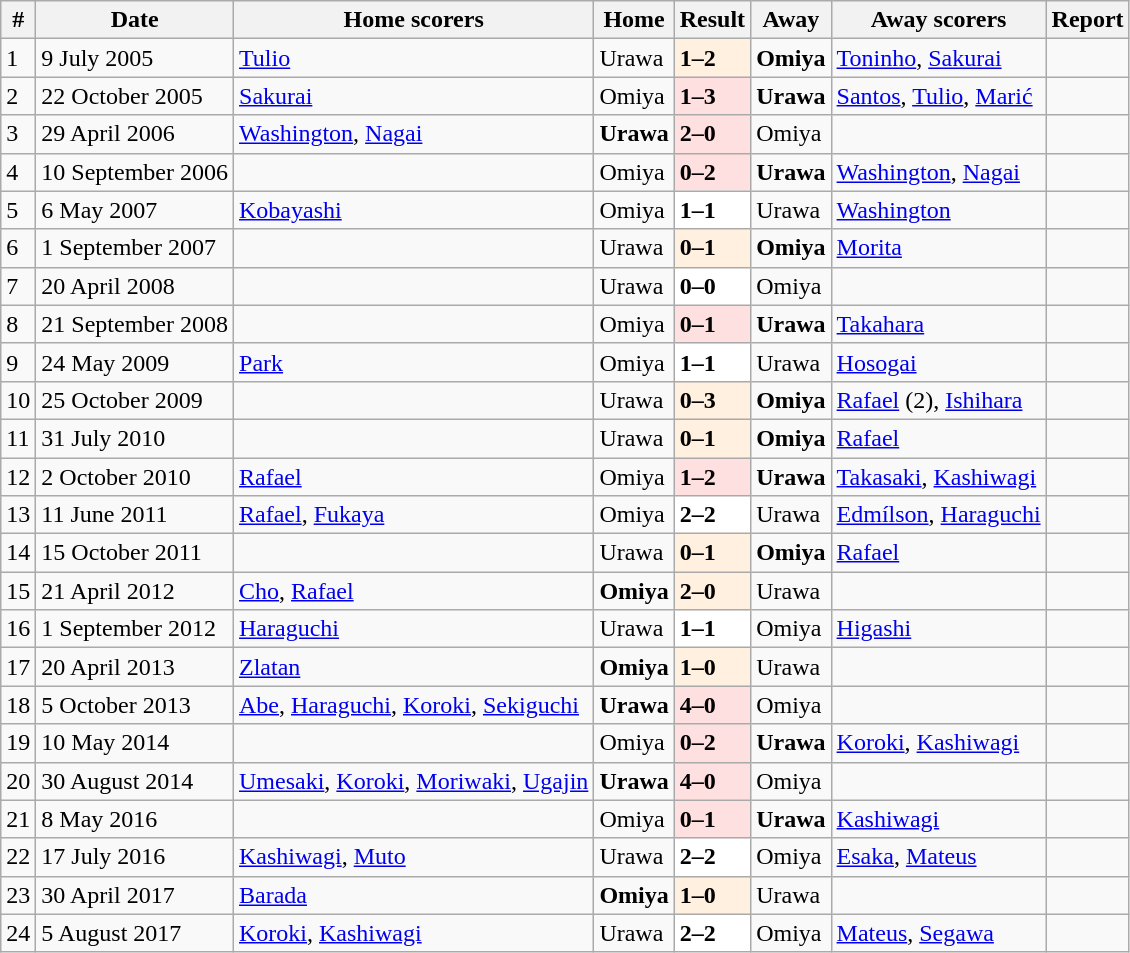<table class="wikitable">
<tr>
<th>#</th>
<th>Date</th>
<th>Home scorers</th>
<th>Home</th>
<th>Result</th>
<th>Away</th>
<th>Away scorers</th>
<th>Report</th>
</tr>
<tr>
<td>1</td>
<td>9 July 2005</td>
<td><a href='#'>Tulio</a></td>
<td>Urawa</td>
<td style="background:#fff0e0;"><strong>1–2</strong></td>
<td><strong>Omiya</strong></td>
<td><a href='#'>Toninho</a>, <a href='#'>Sakurai</a></td>
<td></td>
</tr>
<tr>
<td>2</td>
<td>22 October 2005</td>
<td><a href='#'>Sakurai</a></td>
<td>Omiya</td>
<td style="background:#ffe0e0;"><strong>1–3</strong></td>
<td><strong>Urawa</strong></td>
<td><a href='#'>Santos</a>, <a href='#'>Tulio</a>, <a href='#'>Marić</a></td>
<td></td>
</tr>
<tr>
<td>3</td>
<td>29 April 2006</td>
<td><a href='#'>Washington</a>, <a href='#'>Nagai</a></td>
<td><strong>Urawa</strong></td>
<td style="background:#ffe0e0;"><strong>2–0</strong></td>
<td>Omiya</td>
<td></td>
<td></td>
</tr>
<tr>
<td>4</td>
<td>10 September 2006</td>
<td></td>
<td>Omiya</td>
<td style="background:#ffe0e0;"><strong>0–2</strong></td>
<td><strong>Urawa</strong></td>
<td><a href='#'>Washington</a>, <a href='#'>Nagai</a></td>
<td></td>
</tr>
<tr>
<td>5</td>
<td>6 May 2007</td>
<td><a href='#'>Kobayashi</a></td>
<td>Omiya</td>
<td style="background:#ffffff;"><strong>1–1</strong></td>
<td>Urawa</td>
<td><a href='#'>Washington</a></td>
<td></td>
</tr>
<tr>
<td>6</td>
<td>1 September 2007</td>
<td></td>
<td>Urawa</td>
<td style="background:#fff0e0;"><strong>0–1</strong></td>
<td><strong>Omiya</strong></td>
<td><a href='#'>Morita</a></td>
<td></td>
</tr>
<tr>
<td>7</td>
<td>20 April 2008</td>
<td></td>
<td>Urawa</td>
<td style="background:#ffffff;"><strong>0–0</strong></td>
<td>Omiya</td>
<td></td>
<td></td>
</tr>
<tr>
<td>8</td>
<td>21 September 2008</td>
<td></td>
<td>Omiya</td>
<td style="background:#ffe0e0;"><strong>0–1</strong></td>
<td><strong>Urawa</strong></td>
<td><a href='#'>Takahara</a></td>
<td></td>
</tr>
<tr>
<td>9</td>
<td>24 May 2009</td>
<td><a href='#'>Park</a></td>
<td>Omiya</td>
<td style="background:#ffffff;"><strong>1–1</strong></td>
<td>Urawa</td>
<td><a href='#'>Hosogai</a></td>
<td></td>
</tr>
<tr>
<td>10</td>
<td>25 October 2009</td>
<td></td>
<td>Urawa</td>
<td style="background:#fff0e0;"><strong>0–3</strong></td>
<td><strong>Omiya</strong></td>
<td><a href='#'>Rafael</a> (2), <a href='#'>Ishihara</a></td>
<td></td>
</tr>
<tr>
<td>11</td>
<td>31 July 2010</td>
<td></td>
<td>Urawa</td>
<td style="background:#fff0e0;"><strong>0–1</strong></td>
<td><strong>Omiya</strong></td>
<td><a href='#'>Rafael</a></td>
<td></td>
</tr>
<tr>
<td>12</td>
<td>2 October 2010</td>
<td><a href='#'>Rafael</a></td>
<td>Omiya</td>
<td style="background:#ffe0e0;"><strong>1–2</strong></td>
<td><strong>Urawa</strong></td>
<td><a href='#'>Takasaki</a>, <a href='#'>Kashiwagi</a></td>
<td></td>
</tr>
<tr>
<td>13</td>
<td>11 June 2011</td>
<td><a href='#'>Rafael</a>, <a href='#'>Fukaya</a></td>
<td>Omiya</td>
<td style="background:#ffffff;"><strong>2–2</strong></td>
<td>Urawa</td>
<td><a href='#'>Edmílson</a>, <a href='#'>Haraguchi</a></td>
<td></td>
</tr>
<tr>
<td>14</td>
<td>15 October 2011</td>
<td></td>
<td>Urawa</td>
<td style="background:#fff0e0;"><strong>0–1</strong></td>
<td><strong>Omiya</strong></td>
<td><a href='#'>Rafael</a></td>
<td></td>
</tr>
<tr>
<td>15</td>
<td>21 April 2012</td>
<td><a href='#'>Cho</a>, <a href='#'>Rafael</a></td>
<td><strong>Omiya</strong></td>
<td style="background:#fff0e0;"><strong>2–0</strong></td>
<td>Urawa</td>
<td></td>
<td></td>
</tr>
<tr>
<td>16</td>
<td>1 September 2012</td>
<td><a href='#'>Haraguchi</a></td>
<td>Urawa</td>
<td style="background:#ffffff;"><strong>1–1</strong></td>
<td>Omiya</td>
<td><a href='#'>Higashi</a></td>
<td></td>
</tr>
<tr>
<td>17</td>
<td>20 April 2013</td>
<td><a href='#'>Zlatan</a></td>
<td><strong>Omiya</strong></td>
<td style="background:#fff0e0;"><strong>1–0</strong></td>
<td>Urawa</td>
<td></td>
<td></td>
</tr>
<tr>
<td>18</td>
<td>5 October 2013</td>
<td><a href='#'>Abe</a>, <a href='#'>Haraguchi</a>, <a href='#'>Koroki</a>, <a href='#'>Sekiguchi</a></td>
<td><strong>Urawa</strong></td>
<td style="background:#ffe0e0;"><strong>4–0</strong></td>
<td>Omiya</td>
<td></td>
<td></td>
</tr>
<tr>
<td>19</td>
<td>10 May 2014</td>
<td></td>
<td>Omiya</td>
<td style="background:#ffe0e0;"><strong>0–2</strong></td>
<td><strong>Urawa</strong></td>
<td><a href='#'>Koroki</a>, <a href='#'>Kashiwagi</a></td>
<td></td>
</tr>
<tr>
<td>20</td>
<td>30 August 2014</td>
<td><a href='#'>Umesaki</a>, <a href='#'>Koroki</a>, <a href='#'>Moriwaki</a>, <a href='#'>Ugajin</a></td>
<td><strong>Urawa</strong></td>
<td style="background:#ffe0e0;"><strong>4–0</strong></td>
<td>Omiya</td>
<td></td>
<td></td>
</tr>
<tr>
<td>21</td>
<td>8 May 2016</td>
<td></td>
<td>Omiya</td>
<td style="background:#ffe0e0;"><strong>0–1</strong></td>
<td><strong>Urawa</strong></td>
<td><a href='#'>Kashiwagi</a></td>
<td></td>
</tr>
<tr>
<td>22</td>
<td>17 July 2016</td>
<td><a href='#'>Kashiwagi</a>, <a href='#'>Muto</a></td>
<td>Urawa</td>
<td style="background:#ffffff;"><strong>2–2</strong></td>
<td>Omiya</td>
<td><a href='#'>Esaka</a>, <a href='#'>Mateus</a></td>
<td></td>
</tr>
<tr>
<td>23</td>
<td>30 April 2017</td>
<td><a href='#'>Barada</a></td>
<td><strong>Omiya</strong></td>
<td style="background:#fff0e0;"><strong>1–0</strong></td>
<td>Urawa</td>
<td></td>
<td></td>
</tr>
<tr>
<td>24</td>
<td>5 August 2017</td>
<td><a href='#'>Koroki</a>, <a href='#'>Kashiwagi</a></td>
<td>Urawa</td>
<td style="background:#ffffff;"><strong>2–2</strong></td>
<td>Omiya</td>
<td><a href='#'>Mateus</a>, <a href='#'>Segawa</a></td>
<td></td>
</tr>
</table>
